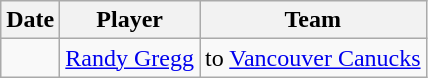<table class="wikitable">
<tr>
<th>Date</th>
<th>Player</th>
<th>Team</th>
</tr>
<tr>
<td></td>
<td><a href='#'>Randy Gregg</a></td>
<td>to <a href='#'>Vancouver Canucks</a></td>
</tr>
</table>
